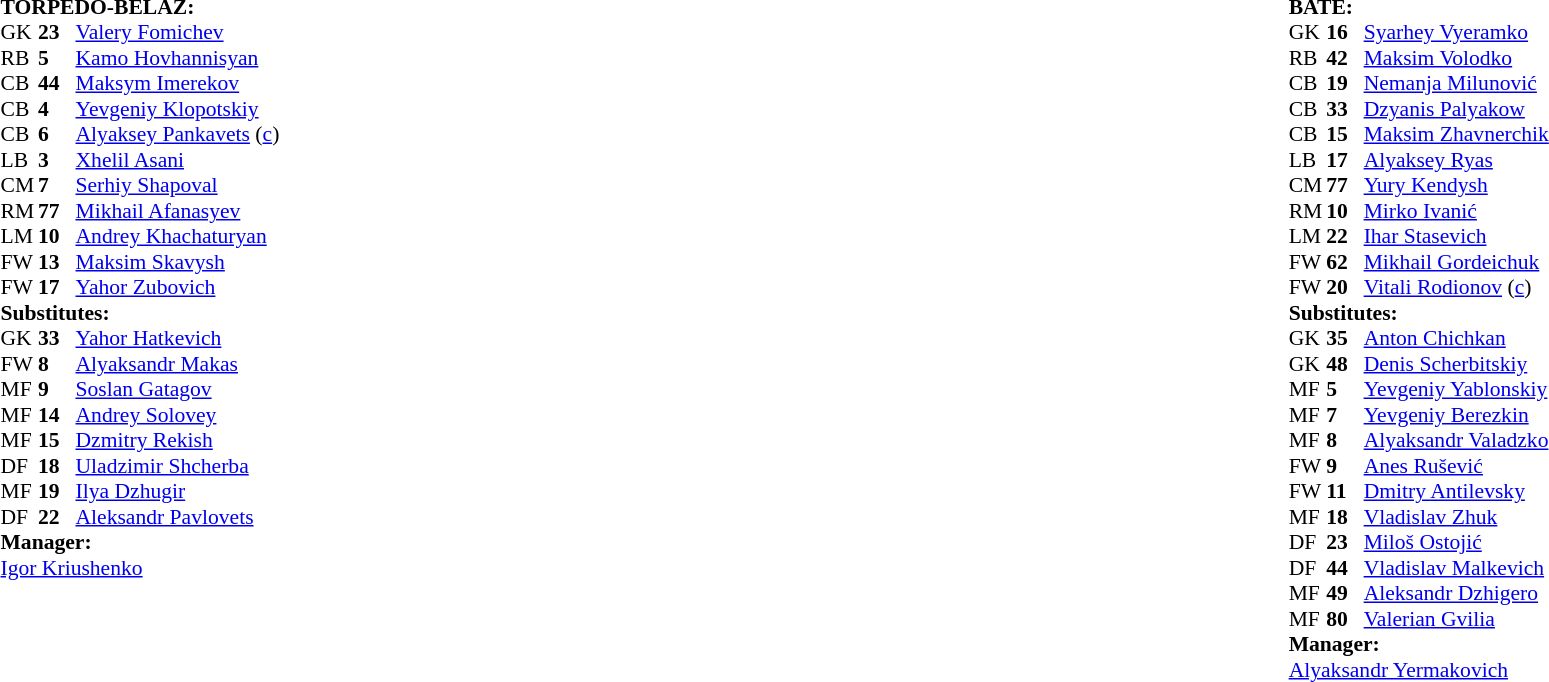<table width="100%">
<tr>
<td valign="top" width="50%"><br><table style="font-size: 90%" cellspacing="0" cellpadding="0">
<tr>
<td colspan="4"><br><strong>TORPEDO-BELAZ:</strong></td>
</tr>
<tr>
<th width=25></th>
<th width=25></th>
</tr>
<tr>
<td>GK</td>
<td><strong>23</strong></td>
<td> <a href='#'>Valery Fomichev</a></td>
</tr>
<tr>
<td>RB</td>
<td><strong>5</strong></td>
<td> <a href='#'>Kamo Hovhannisyan</a></td>
<td></td>
<td></td>
</tr>
<tr>
<td>CB</td>
<td><strong>44</strong></td>
<td> <a href='#'>Maksym Imerekov</a></td>
</tr>
<tr>
<td>CB</td>
<td><strong>4</strong></td>
<td> <a href='#'>Yevgeniy Klopotskiy</a></td>
</tr>
<tr>
<td>CB</td>
<td><strong>6</strong></td>
<td> <a href='#'>Alyaksey Pankavets</a> (<a href='#'>c</a>)</td>
</tr>
<tr>
<td>LB</td>
<td><strong>3</strong></td>
<td> <a href='#'>Xhelil Asani</a></td>
<td></td>
<td></td>
</tr>
<tr>
<td>CM</td>
<td><strong>7</strong></td>
<td> <a href='#'>Serhiy Shapoval</a></td>
</tr>
<tr>
<td>RM</td>
<td><strong>77</strong></td>
<td> <a href='#'>Mikhail Afanasyev</a></td>
<td></td>
<td></td>
</tr>
<tr>
<td>LM</td>
<td><strong>10</strong></td>
<td> <a href='#'>Andrey Khachaturyan</a></td>
</tr>
<tr>
<td>FW</td>
<td><strong>13</strong></td>
<td> <a href='#'>Maksim Skavysh</a></td>
<td></td>
<td></td>
</tr>
<tr>
<td>FW</td>
<td><strong>17</strong></td>
<td> <a href='#'>Yahor Zubovich</a></td>
<td></td>
<td></td>
</tr>
<tr>
<td colspan=3><strong>Substitutes:</strong></td>
</tr>
<tr>
<td>GK</td>
<td><strong>33</strong></td>
<td> <a href='#'>Yahor Hatkevich</a></td>
</tr>
<tr>
<td>FW</td>
<td><strong>8</strong></td>
<td> <a href='#'>Alyaksandr Makas</a></td>
<td></td>
<td></td>
</tr>
<tr>
<td>MF</td>
<td><strong>9</strong></td>
<td> <a href='#'>Soslan Gatagov</a></td>
</tr>
<tr>
<td>MF</td>
<td><strong>14</strong></td>
<td> <a href='#'>Andrey Solovey</a></td>
<td></td>
<td></td>
</tr>
<tr>
<td>MF</td>
<td><strong>15</strong></td>
<td> <a href='#'>Dzmitry Rekish</a></td>
<td></td>
<td></td>
</tr>
<tr>
<td>DF</td>
<td><strong>18</strong></td>
<td>  <a href='#'>Uladzimir Shcherba</a></td>
<td></td>
<td></td>
</tr>
<tr>
<td>MF</td>
<td><strong>19</strong></td>
<td> <a href='#'>Ilya Dzhugir</a></td>
</tr>
<tr>
<td>DF</td>
<td><strong>22</strong></td>
<td> <a href='#'>Aleksandr Pavlovets</a></td>
<td></td>
<td></td>
</tr>
<tr>
<td colspan=3><strong>Manager:</strong></td>
</tr>
<tr>
<td colspan="4"> <a href='#'>Igor Kriushenko</a></td>
</tr>
</table>
</td>
<td valign="top"></td>
<td valign="top" width="50%"><br><table style="font-size: 90%" cellspacing="0" cellpadding="0" align=center>
<tr>
<td colspan="4"><br><strong>BATE:</strong></td>
</tr>
<tr>
<th width=25></th>
<th width=25></th>
</tr>
<tr>
<td>GK</td>
<td><strong>16</strong></td>
<td> <a href='#'>Syarhey Vyeramko</a></td>
</tr>
<tr>
<td>RB</td>
<td><strong>42</strong></td>
<td> <a href='#'>Maksim Volodko</a></td>
</tr>
<tr>
<td>CB</td>
<td><strong>19</strong></td>
<td> <a href='#'>Nemanja Milunović</a></td>
</tr>
<tr>
<td>CB</td>
<td><strong>33</strong></td>
<td> <a href='#'>Dzyanis Palyakow</a></td>
</tr>
<tr>
<td>CB</td>
<td><strong>15</strong></td>
<td> <a href='#'>Maksim Zhavnerchik</a></td>
</tr>
<tr>
<td>LB</td>
<td><strong>17</strong></td>
<td> <a href='#'>Alyaksey Ryas</a></td>
<td></td>
<td></td>
</tr>
<tr>
<td>CM</td>
<td><strong>77</strong></td>
<td> <a href='#'>Yury Kendysh</a></td>
<td></td>
<td></td>
</tr>
<tr>
<td>RM</td>
<td><strong>10</strong></td>
<td> <a href='#'>Mirko Ivanić</a></td>
<td></td>
<td></td>
</tr>
<tr>
<td>LM</td>
<td><strong>22</strong></td>
<td> <a href='#'>Ihar Stasevich</a></td>
<td></td>
<td></td>
</tr>
<tr>
<td>FW</td>
<td><strong>62</strong></td>
<td> <a href='#'>Mikhail Gordeichuk</a></td>
<td></td>
<td></td>
</tr>
<tr>
<td>FW</td>
<td><strong>20</strong></td>
<td> <a href='#'>Vitali Rodionov</a> (<a href='#'>c</a>)</td>
<td></td>
<td></td>
</tr>
<tr>
<td colspan=3><strong>Substitutes:</strong></td>
</tr>
<tr>
<td>GK</td>
<td><strong>35</strong></td>
<td> <a href='#'>Anton Chichkan</a></td>
</tr>
<tr>
<td>GK</td>
<td><strong>48</strong></td>
<td> <a href='#'>Denis Scherbitskiy</a></td>
</tr>
<tr>
<td>MF</td>
<td><strong>5</strong></td>
<td>  <a href='#'>Yevgeniy Yablonskiy</a></td>
<td></td>
<td></td>
</tr>
<tr>
<td>MF</td>
<td><strong>7</strong></td>
<td>  <a href='#'>Yevgeniy Berezkin</a></td>
<td></td>
<td></td>
</tr>
<tr>
<td>MF</td>
<td><strong>8</strong></td>
<td> <a href='#'>Alyaksandr Valadzko</a></td>
<td></td>
<td></td>
</tr>
<tr>
<td>FW</td>
<td><strong>9</strong></td>
<td> <a href='#'>Anes Rušević</a></td>
<td></td>
<td></td>
</tr>
<tr>
<td>FW</td>
<td><strong>11</strong></td>
<td> <a href='#'>Dmitry Antilevsky</a></td>
</tr>
<tr>
<td>MF</td>
<td><strong>18</strong></td>
<td> <a href='#'>Vladislav Zhuk</a></td>
<td></td>
<td></td>
</tr>
<tr>
<td>DF</td>
<td><strong>23</strong></td>
<td> <a href='#'>Miloš Ostojić</a></td>
</tr>
<tr>
<td>DF</td>
<td><strong>44</strong></td>
<td> <a href='#'>Vladislav Malkevich</a></td>
</tr>
<tr>
<td>MF</td>
<td><strong>49</strong></td>
<td> <a href='#'>Aleksandr Dzhigero</a></td>
</tr>
<tr>
<td>MF</td>
<td><strong>80</strong></td>
<td> <a href='#'>Valerian Gvilia</a></td>
<td></td>
<td></td>
</tr>
<tr>
<td colspan=3><strong>Manager:</strong></td>
</tr>
<tr>
<td colspan="4"> <a href='#'>Alyaksandr Yermakovich</a></td>
</tr>
</table>
</td>
</tr>
</table>
